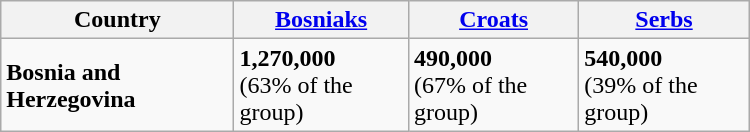<table class="wikitable" style="margin-left: auto; margin-right: auto; border: none; width: 500px">
<tr>
<th scope="col">Country</th>
<th scope="col"><a href='#'>Bosniaks</a></th>
<th scope="col"><a href='#'>Croats</a></th>
<th scope="col"><a href='#'>Serbs</a></th>
</tr>
<tr>
<td><strong>Bosnia and Herzegovina</strong></td>
<td><strong>1,270,000</strong> <br>(63% of the group)</td>
<td><strong>490,000</strong> <br>(67% of the group)</td>
<td><strong>540,000</strong> <br>(39% of the group)</td>
</tr>
</table>
